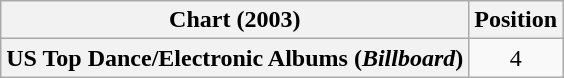<table class="wikitable sortable plainrowheaders">
<tr>
<th scope="col">Chart (2003)</th>
<th scope="col">Position</th>
</tr>
<tr>
<th scope="row">US Top Dance/Electronic Albums (<em>Billboard</em>)</th>
<td align="center">4</td>
</tr>
</table>
